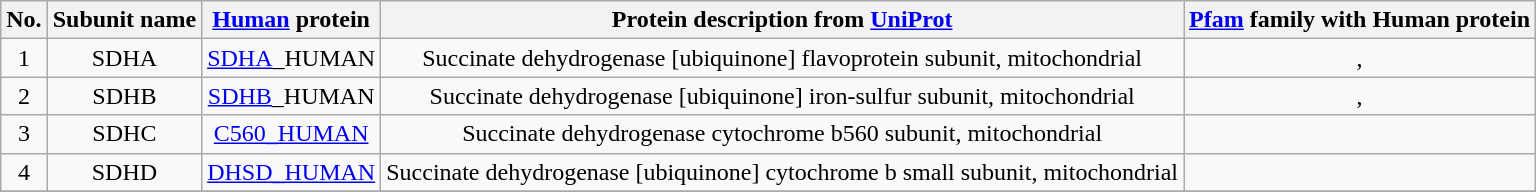<table border=1 class="wikitable" style="text-align:center">
<tr>
<th>No.</th>
<th>Subunit name</th>
<th><a href='#'>Human</a> protein</th>
<th>Protein description from <a href='#'>UniProt</a></th>
<th><a href='#'>Pfam</a> family with Human protein</th>
</tr>
<tr>
<td>1</td>
<td>SDHA</td>
<td><a href='#'>SDHA</a>_HUMAN</td>
<td>Succinate dehydrogenase [ubiquinone] flavoprotein subunit, mitochondrial</td>
<td>,  </td>
</tr>
<tr>
<td>2</td>
<td>SDHB</td>
<td><a href='#'>SDHB</a>_HUMAN</td>
<td>Succinate dehydrogenase [ubiquinone] iron-sulfur subunit, mitochondrial</td>
<td>, </td>
</tr>
<tr>
<td>3</td>
<td>SDHC</td>
<td><a href='#'>C560_HUMAN</a></td>
<td>Succinate dehydrogenase cytochrome b560 subunit, mitochondrial</td>
<td></td>
</tr>
<tr>
<td>4</td>
<td>SDHD</td>
<td><a href='#'>DHSD_HUMAN</a></td>
<td>Succinate dehydrogenase [ubiquinone] cytochrome b small subunit, mitochondrial</td>
<td></td>
</tr>
<tr>
</tr>
</table>
